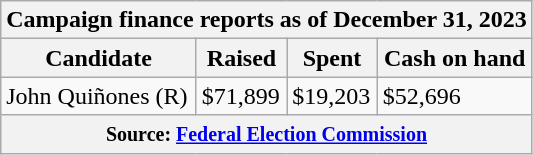<table class="wikitable sortable">
<tr>
<th colspan=4>Campaign finance reports as of December 31, 2023</th>
</tr>
<tr style="text-align:center;">
<th>Candidate</th>
<th>Raised</th>
<th>Spent</th>
<th>Cash on hand</th>
</tr>
<tr>
<td>John Quiñones (R)</td>
<td>$71,899</td>
<td>$19,203</td>
<td>$52,696</td>
</tr>
<tr>
<th colspan="4"><small>Source: <a href='#'>Federal Election Commission</a></small></th>
</tr>
</table>
